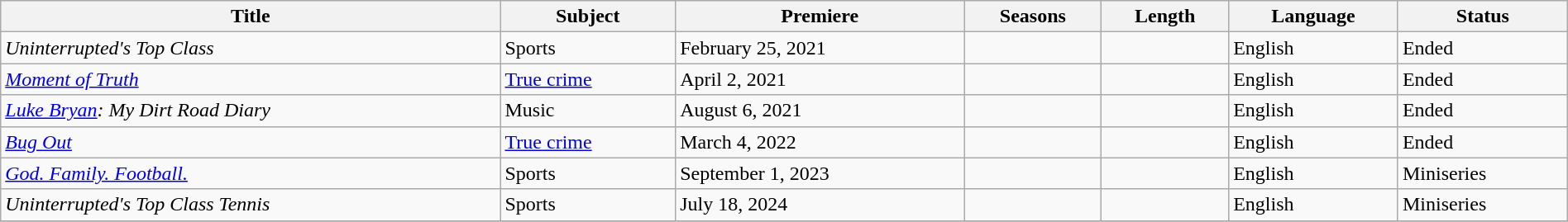<table class="wikitable sortable" style="width:100%;">
<tr>
<th>Title</th>
<th>Subject</th>
<th>Premiere</th>
<th>Seasons</th>
<th>Length</th>
<th>Language</th>
<th>Status</th>
</tr>
<tr>
<td><em>Uninterrupted's Top Class</em></td>
<td>Sports</td>
<td>February 25, 2021</td>
<td></td>
<td></td>
<td>English</td>
<td>Ended</td>
</tr>
<tr>
<td><em><a href='#'>Moment of Truth</a></em></td>
<td><a href='#'>True crime</a></td>
<td>April 2, 2021</td>
<td></td>
<td></td>
<td>English</td>
<td>Ended</td>
</tr>
<tr>
<td><em><a href='#'>Luke Bryan</a>: My Dirt Road Diary</em></td>
<td>Music</td>
<td>August 6, 2021</td>
<td></td>
<td></td>
<td>English</td>
<td>Ended</td>
</tr>
<tr>
<td><em><a href='#'>Bug Out</a></em></td>
<td><a href='#'>True crime</a></td>
<td>March 4, 2022</td>
<td></td>
<td></td>
<td>English</td>
<td>Ended</td>
</tr>
<tr>
<td><em><a href='#'>God. Family. Football.</a></em></td>
<td>Sports</td>
<td>September 1, 2023</td>
<td></td>
<td></td>
<td>English</td>
<td>Miniseries</td>
</tr>
<tr>
<td><em>Uninterrupted's Top Class Tennis</em></td>
<td>Sports</td>
<td>July 18, 2024</td>
<td></td>
<td></td>
<td>English</td>
<td>Miniseries</td>
</tr>
<tr>
</tr>
</table>
